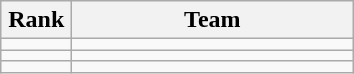<table class="wikitable" style="text-align: center;">
<tr>
<th width=40>Rank</th>
<th width=180>Team</th>
</tr>
<tr>
<td></td>
<td align=left></td>
</tr>
<tr>
<td></td>
<td align=left></td>
</tr>
<tr>
<td></td>
<td align=left></td>
</tr>
</table>
